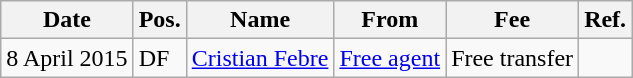<table class="wikitable">
<tr>
<th>Date</th>
<th>Pos.</th>
<th>Name</th>
<th>From</th>
<th>Fee</th>
<th>Ref.</th>
</tr>
<tr>
<td>8 April 2015</td>
<td>DF</td>
<td> <a href='#'>Cristian Febre</a></td>
<td><a href='#'>Free agent</a></td>
<td>Free transfer</td>
<td></td>
</tr>
</table>
